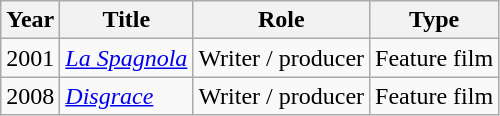<table class="wikitable">
<tr>
<th>Year</th>
<th>Title</th>
<th>Role</th>
<th>Type</th>
</tr>
<tr>
<td>2001</td>
<td><em><a href='#'>La Spagnola</a></em></td>
<td>Writer / producer</td>
<td>Feature film</td>
</tr>
<tr>
<td>2008</td>
<td><em><a href='#'>Disgrace</a></em></td>
<td>Writer / producer</td>
<td>Feature film</td>
</tr>
</table>
